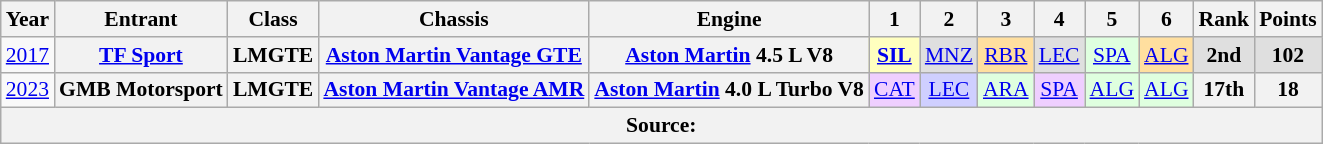<table class="wikitable" style="text-align:center; font-size:90%">
<tr>
<th>Year</th>
<th>Entrant</th>
<th>Class</th>
<th>Chassis</th>
<th>Engine</th>
<th>1</th>
<th>2</th>
<th>3</th>
<th>4</th>
<th>5</th>
<th>6</th>
<th>Rank</th>
<th>Points</th>
</tr>
<tr>
<td><a href='#'>2017</a></td>
<th><a href='#'>TF Sport</a></th>
<th>LMGTE</th>
<th><a href='#'>Aston Martin Vantage GTE</a></th>
<th><a href='#'>Aston Martin</a> 4.5 L V8</th>
<td style="background:#FFFFBF;"><strong><a href='#'>SIL</a></strong><br></td>
<td style="background:#DFDFDF;"><a href='#'>MNZ</a><br></td>
<td style="background:#FFDF9F;"><a href='#'>RBR</a><br></td>
<td style="background:#DFDFDF;"><a href='#'>LEC</a><br></td>
<td style="background:#DFFFDF;"><a href='#'>SPA</a><br></td>
<td style="background:#FFDF9F;"><a href='#'>ALG</a><br></td>
<th style="background:#DFDFDF;">2nd</th>
<th style="background:#DFDFDF;">102</th>
</tr>
<tr>
<td><a href='#'>2023</a></td>
<th>GMB Motorsport</th>
<th>LMGTE</th>
<th><a href='#'>Aston Martin Vantage AMR</a></th>
<th><a href='#'>Aston Martin</a> 4.0 L Turbo V8</th>
<td style="background:#EFCFFF;"><a href='#'>CAT</a><br></td>
<td style="background:#CFCFFF;"><a href='#'>LEC</a><br></td>
<td style="background:#DFFFDF;"><a href='#'>ARA</a><br></td>
<td style="background:#EFCFFF;"><a href='#'>SPA</a><br></td>
<td style="background:#DFFFDF;"><a href='#'>ALG</a><br></td>
<td style="background:#DFFFDF;"><a href='#'>ALG</a><br></td>
<th>17th</th>
<th>18</th>
</tr>
<tr>
<th colspan="13">Source:</th>
</tr>
</table>
